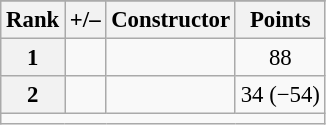<table class="wikitable sortable" style="font-size: 95%;">
<tr>
</tr>
<tr>
<th scope="col">Rank</th>
<th scope="col">+/–</th>
<th scope="col">Constructor</th>
<th scope="col">Points</th>
</tr>
<tr>
<th scope="row">1</th>
<td align="left"></td>
<td></td>
<td align="center">88</td>
</tr>
<tr>
<th scope="row">2</th>
<td align="left"></td>
<td></td>
<td align="center">34 (−54)</td>
</tr>
<tr class="sortbottom">
<td colspan="9"></td>
</tr>
</table>
